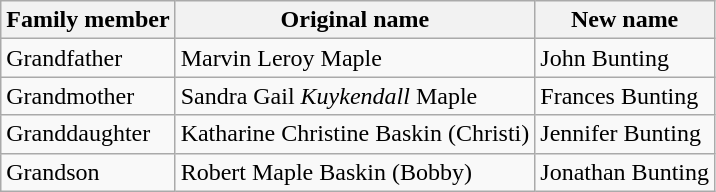<table class="wikitable floatright">
<tr>
<th>Family member</th>
<th>Original name</th>
<th>New name</th>
</tr>
<tr>
<td>Grandfather</td>
<td>Marvin Leroy Maple</td>
<td>John Bunting</td>
</tr>
<tr>
<td>Grandmother</td>
<td>Sandra Gail <em>Kuykendall</em> Maple</td>
<td>Frances Bunting</td>
</tr>
<tr>
<td>Granddaughter</td>
<td>Katharine Christine Baskin (Christi)</td>
<td>Jennifer Bunting</td>
</tr>
<tr>
<td>Grandson</td>
<td>Robert Maple Baskin (Bobby)</td>
<td>Jonathan Bunting</td>
</tr>
</table>
